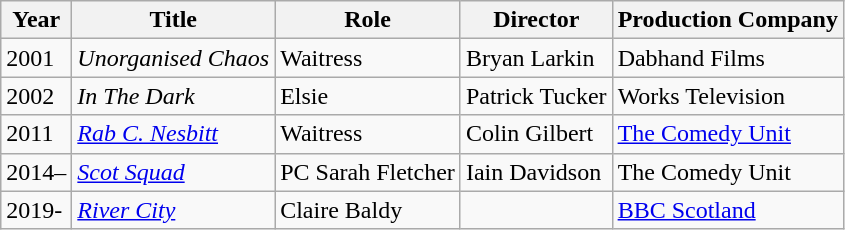<table class="wikitable sortable">
<tr>
<th>Year</th>
<th>Title</th>
<th>Role</th>
<th>Director</th>
<th>Production Company</th>
</tr>
<tr>
<td>2001</td>
<td><em>Unorganised Chaos</em></td>
<td>Waitress</td>
<td>Bryan Larkin</td>
<td>Dabhand Films</td>
</tr>
<tr>
<td>2002</td>
<td><em>In The Dark</em></td>
<td>Elsie</td>
<td>Patrick Tucker</td>
<td>Works Television</td>
</tr>
<tr>
<td>2011</td>
<td><em><a href='#'>Rab C. Nesbitt</a></em></td>
<td>Waitress</td>
<td>Colin Gilbert</td>
<td><a href='#'>The Comedy Unit</a></td>
</tr>
<tr>
<td>2014–</td>
<td><em><a href='#'>Scot Squad</a></em></td>
<td>PC Sarah Fletcher</td>
<td>Iain Davidson</td>
<td>The Comedy Unit</td>
</tr>
<tr>
<td>2019-</td>
<td><em><a href='#'>River City</a></em></td>
<td>Claire Baldy</td>
<td></td>
<td><a href='#'>BBC Scotland</a></td>
</tr>
</table>
